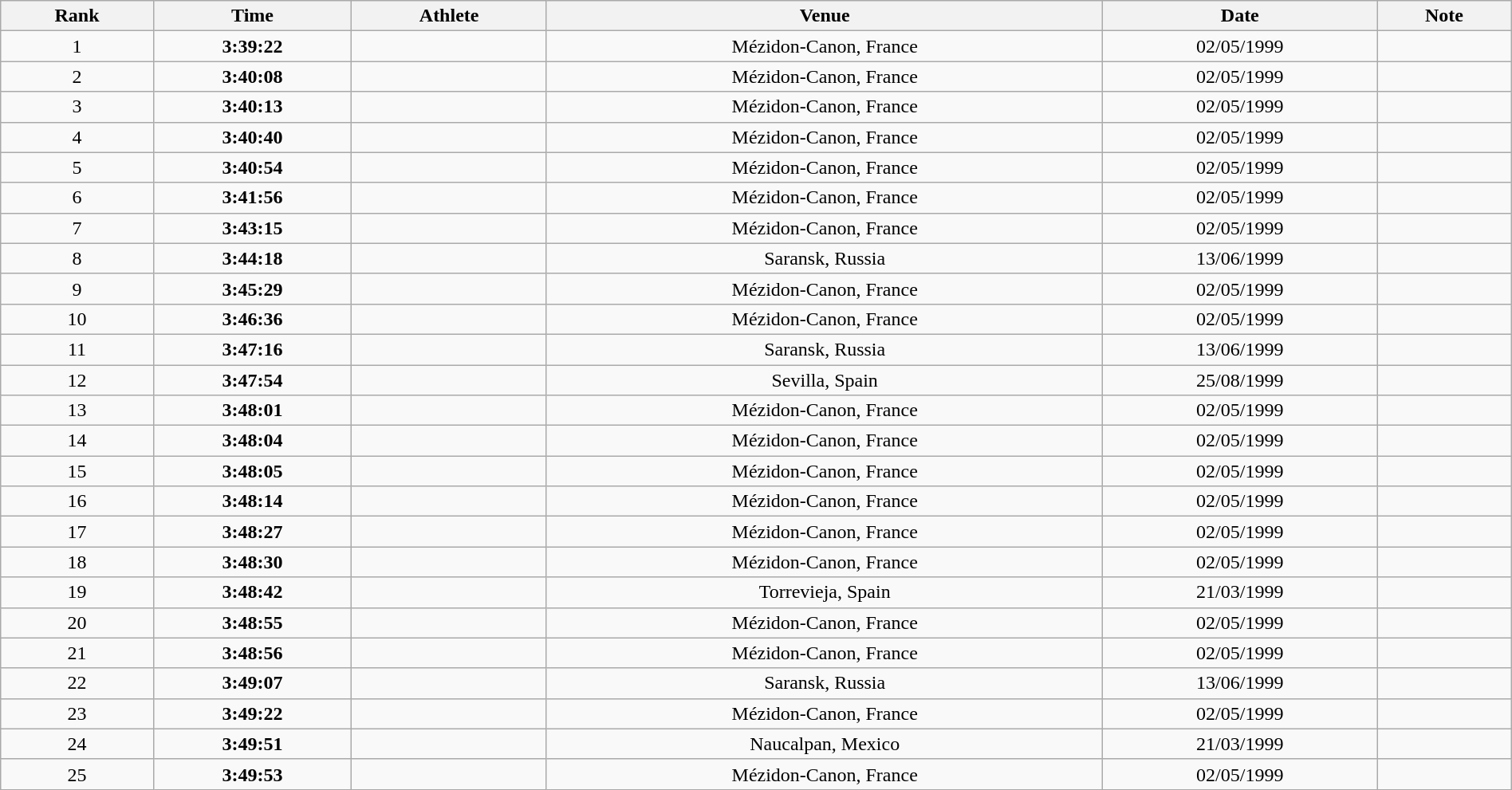<table class="wikitable" style="text-align:center; width:100%">
<tr>
<th>Rank</th>
<th>Time</th>
<th>Athlete</th>
<th>Venue</th>
<th>Date</th>
<th>Note</th>
</tr>
<tr>
<td>1</td>
<td><strong>3:39:22</strong></td>
<td align=left></td>
<td>Mézidon-Canon, France</td>
<td>02/05/1999</td>
<td></td>
</tr>
<tr>
<td>2</td>
<td><strong>3:40:08</strong></td>
<td align=left></td>
<td>Mézidon-Canon, France</td>
<td>02/05/1999</td>
<td></td>
</tr>
<tr>
<td>3</td>
<td><strong>3:40:13</strong></td>
<td align=left></td>
<td>Mézidon-Canon, France</td>
<td>02/05/1999</td>
<td></td>
</tr>
<tr>
<td>4</td>
<td><strong>3:40:40</strong></td>
<td align=left></td>
<td>Mézidon-Canon, France</td>
<td>02/05/1999</td>
<td></td>
</tr>
<tr>
<td>5</td>
<td><strong>3:40:54</strong></td>
<td align=left></td>
<td>Mézidon-Canon, France</td>
<td>02/05/1999</td>
<td></td>
</tr>
<tr>
<td>6</td>
<td><strong>3:41:56</strong></td>
<td align=left></td>
<td>Mézidon-Canon, France</td>
<td>02/05/1999</td>
<td></td>
</tr>
<tr>
<td>7</td>
<td><strong>3:43:15</strong></td>
<td align=left></td>
<td>Mézidon-Canon, France</td>
<td>02/05/1999</td>
<td></td>
</tr>
<tr>
<td>8</td>
<td><strong>3:44:18</strong></td>
<td align=left></td>
<td>Saransk, Russia</td>
<td>13/06/1999</td>
<td></td>
</tr>
<tr>
<td>9</td>
<td><strong>3:45:29</strong></td>
<td align=left></td>
<td>Mézidon-Canon, France</td>
<td>02/05/1999</td>
<td></td>
</tr>
<tr>
<td>10</td>
<td><strong>3:46:36</strong></td>
<td align=left></td>
<td>Mézidon-Canon, France</td>
<td>02/05/1999</td>
<td></td>
</tr>
<tr>
<td>11</td>
<td><strong>3:47:16</strong></td>
<td align=left></td>
<td>Saransk, Russia</td>
<td>13/06/1999</td>
<td></td>
</tr>
<tr>
<td>12</td>
<td><strong>3:47:54</strong></td>
<td align=left></td>
<td>Sevilla, Spain</td>
<td>25/08/1999</td>
<td></td>
</tr>
<tr>
<td>13</td>
<td><strong>3:48:01</strong></td>
<td align=left></td>
<td>Mézidon-Canon, France</td>
<td>02/05/1999</td>
<td></td>
</tr>
<tr>
<td>14</td>
<td><strong>3:48:04</strong></td>
<td align=left></td>
<td>Mézidon-Canon, France</td>
<td>02/05/1999</td>
<td></td>
</tr>
<tr>
<td>15</td>
<td><strong>3:48:05</strong></td>
<td align=left></td>
<td>Mézidon-Canon, France</td>
<td>02/05/1999</td>
<td></td>
</tr>
<tr>
<td>16</td>
<td><strong>3:48:14</strong></td>
<td align=left></td>
<td>Mézidon-Canon, France</td>
<td>02/05/1999</td>
<td></td>
</tr>
<tr>
<td>17</td>
<td><strong>3:48:27</strong></td>
<td align=left></td>
<td>Mézidon-Canon, France</td>
<td>02/05/1999</td>
<td></td>
</tr>
<tr>
<td>18</td>
<td><strong>3:48:30</strong></td>
<td align=left></td>
<td>Mézidon-Canon, France</td>
<td>02/05/1999</td>
<td></td>
</tr>
<tr>
<td>19</td>
<td><strong>3:48:42</strong></td>
<td align=left></td>
<td>Torrevieja, Spain</td>
<td>21/03/1999</td>
<td></td>
</tr>
<tr>
<td>20</td>
<td><strong>3:48:55</strong></td>
<td align=left></td>
<td>Mézidon-Canon, France</td>
<td>02/05/1999</td>
<td></td>
</tr>
<tr>
<td>21</td>
<td><strong>3:48:56</strong></td>
<td align=left></td>
<td>Mézidon-Canon, France</td>
<td>02/05/1999</td>
<td></td>
</tr>
<tr>
<td>22</td>
<td><strong>3:49:07</strong></td>
<td align=left></td>
<td>Saransk, Russia</td>
<td>13/06/1999</td>
<td></td>
</tr>
<tr>
<td>23</td>
<td><strong>3:49:22</strong></td>
<td align=left></td>
<td>Mézidon-Canon, France</td>
<td>02/05/1999</td>
<td></td>
</tr>
<tr>
<td>24</td>
<td><strong>3:49:51</strong></td>
<td align=left></td>
<td>Naucalpan, Mexico</td>
<td>21/03/1999</td>
<td></td>
</tr>
<tr>
<td>25</td>
<td><strong>3:49:53</strong></td>
<td align=left></td>
<td>Mézidon-Canon, France</td>
<td>02/05/1999</td>
<td></td>
</tr>
</table>
